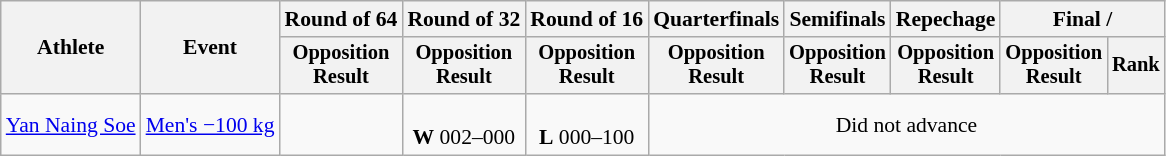<table class="wikitable" style="font-size:90%">
<tr>
<th rowspan=2>Athlete</th>
<th rowspan=2>Event</th>
<th>Round of 64</th>
<th>Round of 32</th>
<th>Round of 16</th>
<th>Quarterfinals</th>
<th>Semifinals</th>
<th>Repechage</th>
<th colspan=2>Final / </th>
</tr>
<tr style="font-size:95%">
<th>Opposition<br>Result</th>
<th>Opposition<br>Result</th>
<th>Opposition<br>Result</th>
<th>Opposition<br>Result</th>
<th>Opposition<br>Result</th>
<th>Opposition<br>Result</th>
<th>Opposition<br>Result</th>
<th>Rank</th>
</tr>
<tr align=center>
<td align=left><a href='#'>Yan Naing Soe</a></td>
<td align=left><a href='#'>Men's −100 kg</a></td>
<td></td>
<td><br><strong>W</strong> 002–000</td>
<td><br><strong>L</strong> 000–100</td>
<td colspan=5>Did not advance</td>
</tr>
</table>
